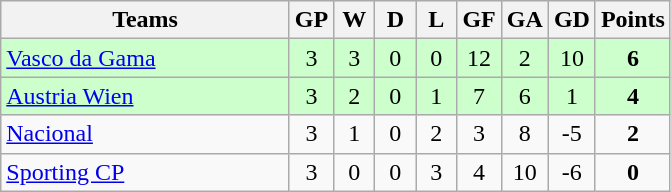<table class = "wikitable sortable">
<tr align=center bgcolor=#efefef>
<th width=185>Teams</th>
<th width=20>GP</th>
<th width=20>W</th>
<th width=20>D</th>
<th width=20>L</th>
<th width=20>GF</th>
<th width=20>GA</th>
<th width=20>GD</th>
<th width=20>Points</th>
</tr>
<tr align=center bgcolor=#ccffcc>
<td style="text-align:left;"> <a href='#'>Vasco da Gama</a></td>
<td>3</td>
<td>3</td>
<td>0</td>
<td>0</td>
<td>12</td>
<td>2</td>
<td>10</td>
<td><strong>6</strong></td>
</tr>
<tr align=center bgcolor=#ccffcc>
<td style="text-align:left;"> <a href='#'>Austria Wien</a></td>
<td>3</td>
<td>2</td>
<td>0</td>
<td>1</td>
<td>7</td>
<td>6</td>
<td>1</td>
<td><strong>4</strong></td>
</tr>
<tr align=center>
<td style="text-align:left;"> <a href='#'>Nacional</a></td>
<td>3</td>
<td>1</td>
<td>0</td>
<td>2</td>
<td>3</td>
<td>8</td>
<td>-5</td>
<td><strong>2</strong></td>
</tr>
<tr align=center>
<td style="text-align:left;"> <a href='#'>Sporting CP</a></td>
<td>3</td>
<td>0</td>
<td>0</td>
<td>3</td>
<td>4</td>
<td>10</td>
<td>-6</td>
<td><strong>0</strong></td>
</tr>
</table>
